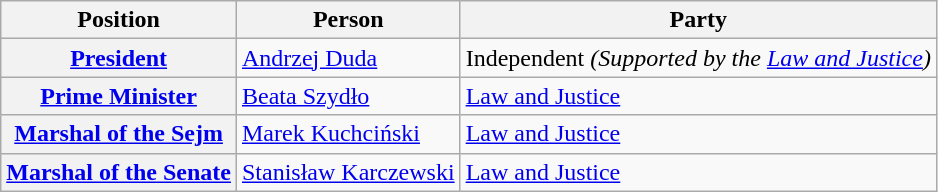<table class="wikitable">
<tr>
<th>Position</th>
<th>Person</th>
<th>Party</th>
</tr>
<tr>
<th><a href='#'>President</a></th>
<td><a href='#'>Andrzej Duda</a></td>
<td>Independent <em>(Supported by the <a href='#'>Law and Justice</a>)</em></td>
</tr>
<tr>
<th><a href='#'>Prime Minister</a></th>
<td><a href='#'>Beata Szydło</a></td>
<td><a href='#'>Law and Justice</a></td>
</tr>
<tr>
<th><a href='#'>Marshal of the Sejm</a></th>
<td><a href='#'>Marek Kuchciński</a></td>
<td><a href='#'>Law and Justice</a></td>
</tr>
<tr>
<th><a href='#'>Marshal of the Senate</a></th>
<td><a href='#'>Stanisław Karczewski</a></td>
<td><a href='#'>Law and Justice</a></td>
</tr>
</table>
